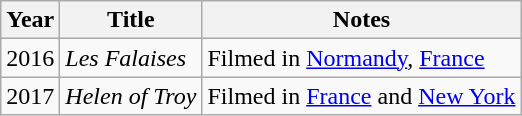<table class="wikitable">
<tr>
<th>Year</th>
<th>Title</th>
<th>Notes</th>
</tr>
<tr>
<td>2016</td>
<td><em>Les Falaises</em></td>
<td>Filmed in <a href='#'>Normandy</a>, <a href='#'>France</a></td>
</tr>
<tr>
<td>2017</td>
<td><em>Helen of Troy</em></td>
<td>Filmed in <a href='#'>France</a> and <a href='#'>New York</a></td>
</tr>
</table>
